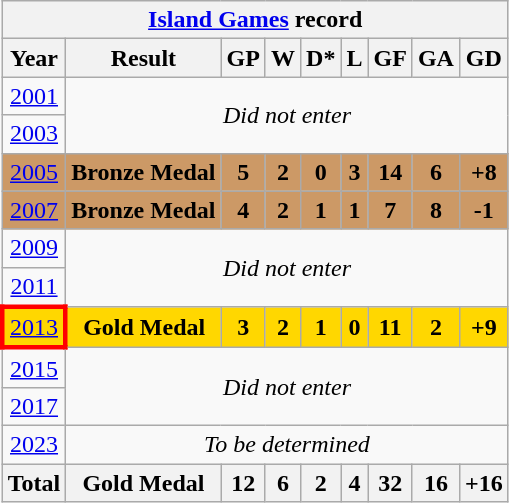<table class="wikitable" style="text-align: center">
<tr>
<th colspan=9><a href='#'>Island Games</a> record</th>
</tr>
<tr>
<th>Year</th>
<th>Result</th>
<th>GP</th>
<th>W</th>
<th>D*</th>
<th>L</th>
<th>GF</th>
<th>GA</th>
<th>GD</th>
</tr>
<tr>
<td> <a href='#'>2001</a></td>
<td colspan=8 rowspan=2><em>Did not enter</em></td>
</tr>
<tr>
<td> <a href='#'>2003</a></td>
</tr>
<tr bgcolor="#cc9966">
<td> <a href='#'>2005</a></td>
<td><strong>Bronze Medal</strong></td>
<td><strong>5</strong></td>
<td><strong>2</strong></td>
<td><strong>0</strong></td>
<td><strong>3</strong></td>
<td><strong>14</strong></td>
<td><strong>6</strong></td>
<td><strong>+8</strong></td>
</tr>
<tr bgcolor="#cc9966">
<td> <a href='#'>2007</a></td>
<td><strong>Bronze Medal</strong></td>
<td><strong>4</strong></td>
<td><strong>2</strong></td>
<td><strong>1</strong></td>
<td><strong>1</strong></td>
<td><strong>7</strong></td>
<td><strong>8</strong></td>
<td><strong>-1</strong></td>
</tr>
<tr>
<td> <a href='#'>2009</a></td>
<td colspan=8 rowspan=2><em>Did not enter</em></td>
</tr>
<tr>
<td> <a href='#'>2011</a></td>
</tr>
<tr bgcolor=gold>
<td style="border: 3px solid red"> <a href='#'>2013</a></td>
<td><strong>Gold Medal</strong></td>
<td><strong>3</strong></td>
<td><strong>2</strong></td>
<td><strong>1</strong></td>
<td><strong>0</strong></td>
<td><strong>11</strong></td>
<td><strong>2</strong></td>
<td><strong>+9</strong></td>
</tr>
<tr>
<td> <a href='#'>2015</a></td>
<td colspan=8 rowspan=2><em>Did not enter</em></td>
</tr>
<tr>
<td> <a href='#'>2017</a></td>
</tr>
<tr>
<td> <a href='#'>2023</a></td>
<td colspan=8><em>To be determined</em></td>
</tr>
<tr>
<th>Total</th>
<th>Gold Medal</th>
<th>12</th>
<th>6</th>
<th>2</th>
<th>4</th>
<th>32</th>
<th>16</th>
<th>+16</th>
</tr>
</table>
